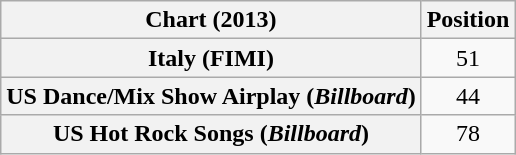<table class="wikitable sortable plainrowheaders" style="text-align:center">
<tr>
<th scope="col">Chart (2013)</th>
<th scope="col">Position</th>
</tr>
<tr>
<th scope="row">Italy (FIMI)</th>
<td>51</td>
</tr>
<tr>
<th scope="row">US Dance/Mix Show Airplay (<em>Billboard</em>)</th>
<td>44</td>
</tr>
<tr>
<th scope="row">US Hot Rock Songs (<em>Billboard</em>)</th>
<td>78</td>
</tr>
</table>
